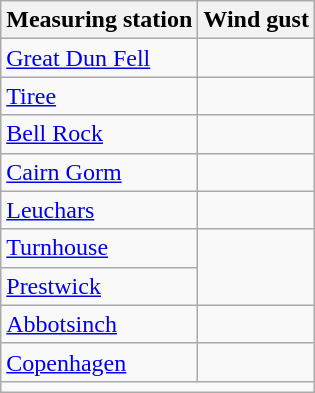<table class="wikitable sortable">
<tr>
<th>Measuring station</th>
<th>Wind gust</th>
</tr>
<tr>
<td><a href='#'>Great Dun Fell</a></td>
<td></td>
</tr>
<tr>
<td><a href='#'>Tiree</a></td>
<td></td>
</tr>
<tr>
<td><a href='#'>Bell Rock</a></td>
<td></td>
</tr>
<tr>
<td><a href='#'>Cairn Gorm</a></td>
<td></td>
</tr>
<tr>
<td><a href='#'>Leuchars</a></td>
<td></td>
</tr>
<tr>
<td><a href='#'>Turnhouse</a></td>
<td rowspan=2></td>
</tr>
<tr>
<td><a href='#'>Prestwick</a></td>
</tr>
<tr>
<td><a href='#'>Abbotsinch</a></td>
<td></td>
</tr>
<tr>
<td><a href='#'>Copenhagen</a></td>
<td></td>
</tr>
<tr>
<td colspan=2></td>
</tr>
</table>
